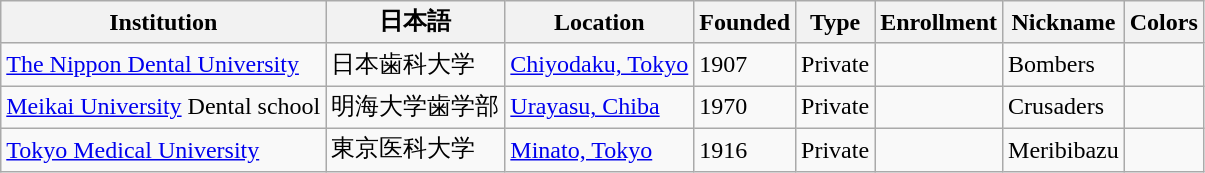<table class="wikitable sortable">
<tr>
<th>Institution</th>
<th>日本語</th>
<th>Location</th>
<th>Founded</th>
<th>Type</th>
<th>Enrollment</th>
<th>Nickname</th>
<th>Colors</th>
</tr>
<tr>
<td><a href='#'>The Nippon Dental University</a></td>
<td>日本歯科大学</td>
<td><a href='#'>Chiyodaku, Tokyo</a></td>
<td>1907</td>
<td>Private</td>
<td></td>
<td>Bombers</td>
<td></td>
</tr>
<tr>
<td><a href='#'>Meikai University</a> Dental school</td>
<td>明海大学歯学部</td>
<td><a href='#'>Urayasu, Chiba</a></td>
<td>1970</td>
<td>Private</td>
<td></td>
<td>Crusaders</td>
<td></td>
</tr>
<tr>
<td><a href='#'>Tokyo Medical University</a></td>
<td>東京医科大学</td>
<td><a href='#'>Minato, Tokyo</a></td>
<td>1916</td>
<td>Private</td>
<td></td>
<td>Meribibazu</td>
<td></td>
</tr>
</table>
